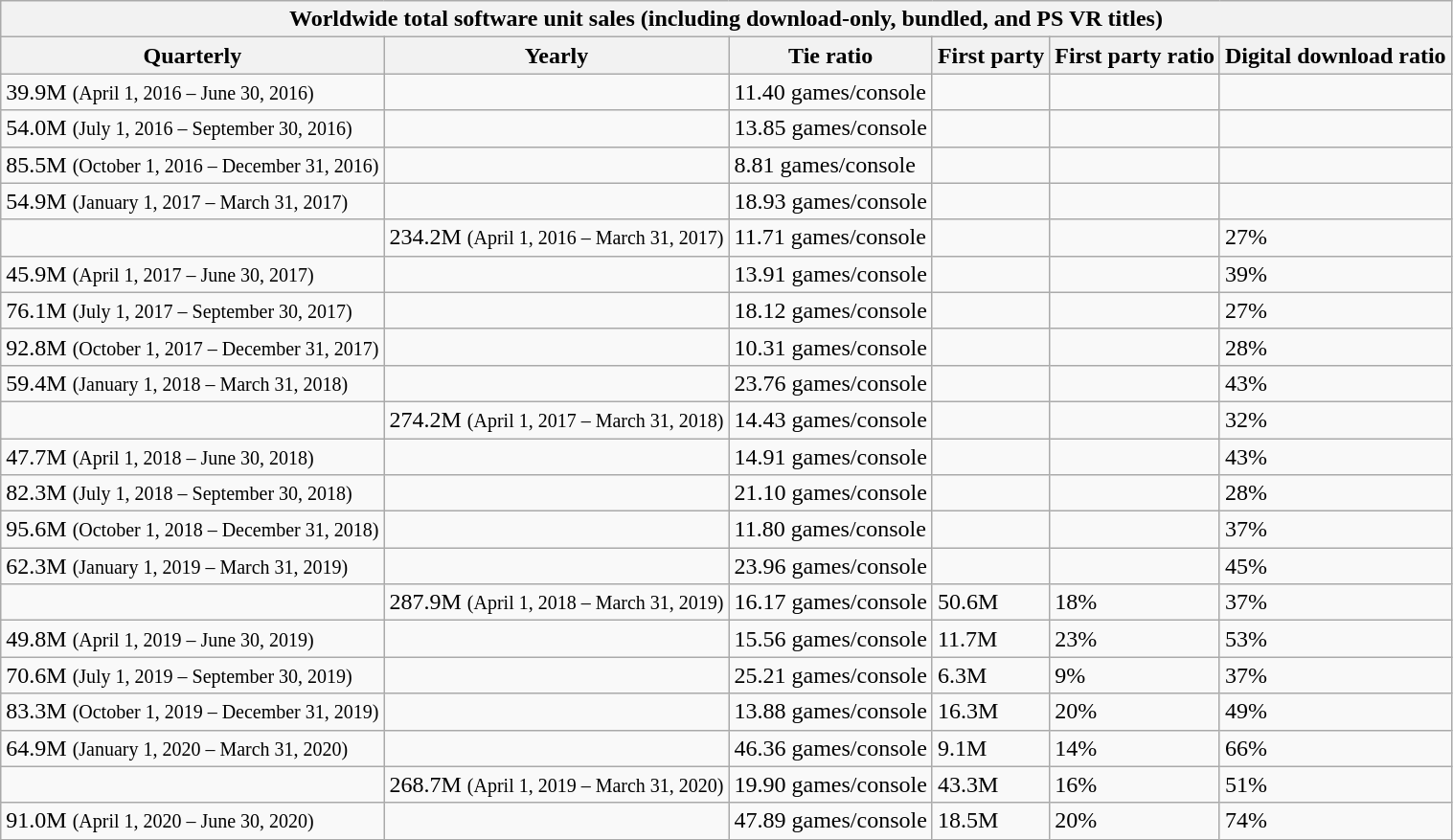<table class="wikitable">
<tr>
<th colspan="6">Worldwide total software unit sales (including download-only, bundled, and PS VR titles)</th>
</tr>
<tr>
<th>Quarterly</th>
<th>Yearly</th>
<th>Tie ratio</th>
<th>First party</th>
<th>First party ratio</th>
<th>Digital download ratio</th>
</tr>
<tr>
<td>39.9M <small>(April 1, 2016 – June 30, 2016)</small></td>
<td></td>
<td>11.40 games/console</td>
<td></td>
<td></td>
<td></td>
</tr>
<tr>
<td>54.0M <small>(July 1, 2016 – September 30, 2016)</small></td>
<td></td>
<td>13.85 games/console</td>
<td></td>
<td></td>
<td></td>
</tr>
<tr>
<td>85.5M <small>(October 1, 2016 – December 31, 2016)</small></td>
<td></td>
<td>8.81 games/console</td>
<td></td>
<td></td>
<td></td>
</tr>
<tr>
<td>54.9M <small>(January 1, 2017 – March 31, 2017)</small></td>
<td></td>
<td>18.93 games/console</td>
<td></td>
<td></td>
<td></td>
</tr>
<tr>
<td></td>
<td>234.2M <small>(April 1, 2016 – March 31, 2017)</small></td>
<td>11.71 games/console</td>
<td></td>
<td></td>
<td>27%</td>
</tr>
<tr>
<td>45.9M <small>(April 1, 2017 – June 30, 2017)</small></td>
<td></td>
<td>13.91 games/console</td>
<td></td>
<td></td>
<td>39%</td>
</tr>
<tr>
<td>76.1M <small>(July 1, 2017 – September 30, 2017)</small></td>
<td></td>
<td>18.12 games/console</td>
<td></td>
<td></td>
<td>27%</td>
</tr>
<tr>
<td>92.8M <small>(October 1, 2017 – December 31, 2017)</small></td>
<td></td>
<td>10.31 games/console</td>
<td></td>
<td></td>
<td>28%</td>
</tr>
<tr>
<td>59.4M <small>(January 1, 2018 – March 31, 2018)</small></td>
<td></td>
<td>23.76 games/console</td>
<td></td>
<td></td>
<td>43%</td>
</tr>
<tr>
<td></td>
<td>274.2M <small>(April 1, 2017 – March 31, 2018)</small></td>
<td>14.43 games/console</td>
<td></td>
<td></td>
<td>32%</td>
</tr>
<tr>
<td>47.7M <small>(April 1, 2018 – June 30, 2018)</small></td>
<td></td>
<td>14.91 games/console</td>
<td></td>
<td></td>
<td>43%</td>
</tr>
<tr>
<td>82.3M <small>(July 1, 2018 – September 30, 2018)</small></td>
<td></td>
<td>21.10 games/console</td>
<td></td>
<td></td>
<td>28%</td>
</tr>
<tr>
<td>95.6M <small>(October 1, 2018 – December 31, 2018)</small></td>
<td></td>
<td>11.80 games/console</td>
<td></td>
<td></td>
<td>37%</td>
</tr>
<tr>
<td>62.3M <small>(January 1, 2019 – March 31, 2019)</small></td>
<td></td>
<td>23.96 games/console</td>
<td></td>
<td></td>
<td>45%</td>
</tr>
<tr>
<td></td>
<td>287.9M <small>(April 1, 2018 – March 31, 2019)</small></td>
<td>16.17 games/console</td>
<td>50.6M</td>
<td>18%</td>
<td>37%</td>
</tr>
<tr>
<td>49.8M <small>(April 1, 2019 – June 30, 2019)</small></td>
<td></td>
<td>15.56 games/console</td>
<td>11.7M</td>
<td>23%</td>
<td>53%</td>
</tr>
<tr>
<td>70.6M <small>(July 1, 2019 – September 30, 2019)</small></td>
<td></td>
<td>25.21 games/console</td>
<td>6.3M</td>
<td>9%</td>
<td>37%</td>
</tr>
<tr>
<td>83.3M <small>(October 1, 2019 – December 31, 2019)</small></td>
<td></td>
<td>13.88 games/console</td>
<td>16.3M</td>
<td>20%</td>
<td>49%</td>
</tr>
<tr>
<td>64.9M <small>(January 1, 2020 – March 31, 2020)</small></td>
<td></td>
<td>46.36 games/console</td>
<td>9.1M</td>
<td>14%</td>
<td>66%</td>
</tr>
<tr>
<td></td>
<td>268.7M <small>(April 1, 2019 – March 31, 2020)</small></td>
<td>19.90 games/console</td>
<td>43.3M</td>
<td>16%</td>
<td>51%</td>
</tr>
<tr>
<td>91.0M <small>(April 1, 2020 – June 30, 2020)</small></td>
<td></td>
<td>47.89 games/console</td>
<td>18.5M</td>
<td>20%</td>
<td>74%</td>
</tr>
</table>
